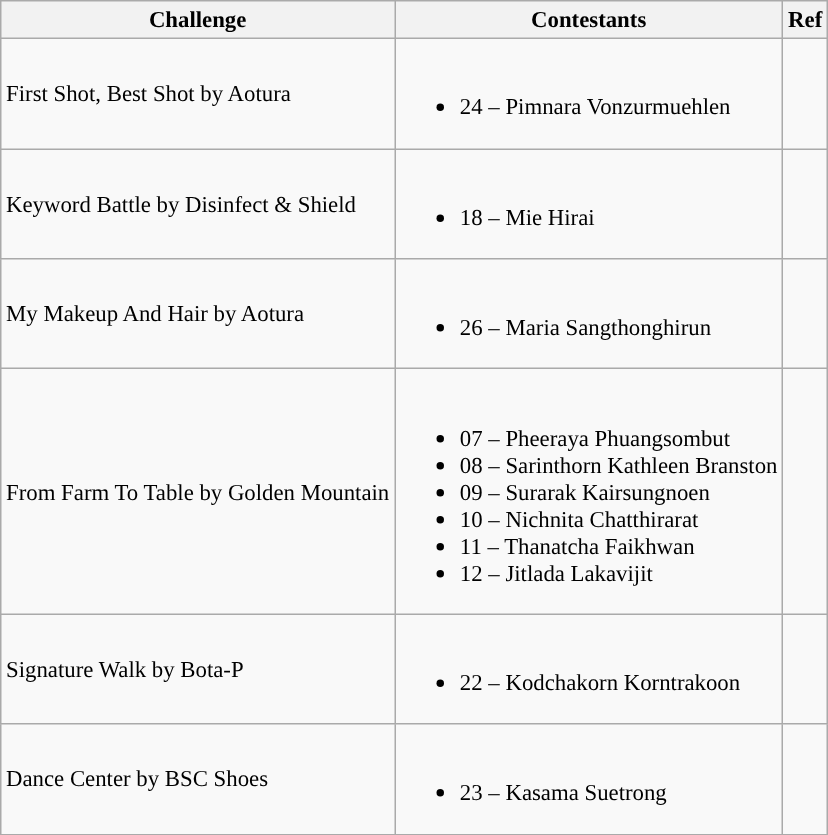<table class="wikitable" style="font-size: 95%;">
<tr>
<th>Challenge</th>
<th>Contestants</th>
<th>Ref</th>
</tr>
<tr>
<td>First Shot, Best Shot by Aotura</td>
<td><br><ul><li>24 – Pimnara Vonzurmuehlen</li></ul></td>
<td style="text-align:center;"></td>
</tr>
<tr>
<td>Keyword Battle by Disinfect & Shield</td>
<td><br><ul><li>18 – Mie Hirai</li></ul></td>
<td style="text-align:center;"></td>
</tr>
<tr>
<td>My Makeup And Hair by Aotura</td>
<td><br><ul><li>26 – Maria Sangthonghirun</li></ul></td>
<td style="text-align:center;"></td>
</tr>
<tr>
<td>From Farm To Table by Golden Mountain</td>
<td><br><ul><li>07 – Pheeraya Phuangsombut</li><li>08 – Sarinthorn Kathleen Branston</li><li>09 – Surarak Kairsungnoen</li><li>10 – Nichnita Chatthirarat</li><li>11 – Thanatcha Faikhwan</li><li>12 – Jitlada Lakavijit</li></ul></td>
<td style="text-align:center;"></td>
</tr>
<tr>
<td>Signature Walk by Bota-P</td>
<td><br><ul><li>22 – Kodchakorn Korntrakoon</li></ul></td>
<td style="text-align:center;"></td>
</tr>
<tr>
<td>Dance Center by BSC Shoes</td>
<td><br><ul><li>23 – Kasama Suetrong</li></ul></td>
<td style="text-align:center;"></td>
</tr>
</table>
